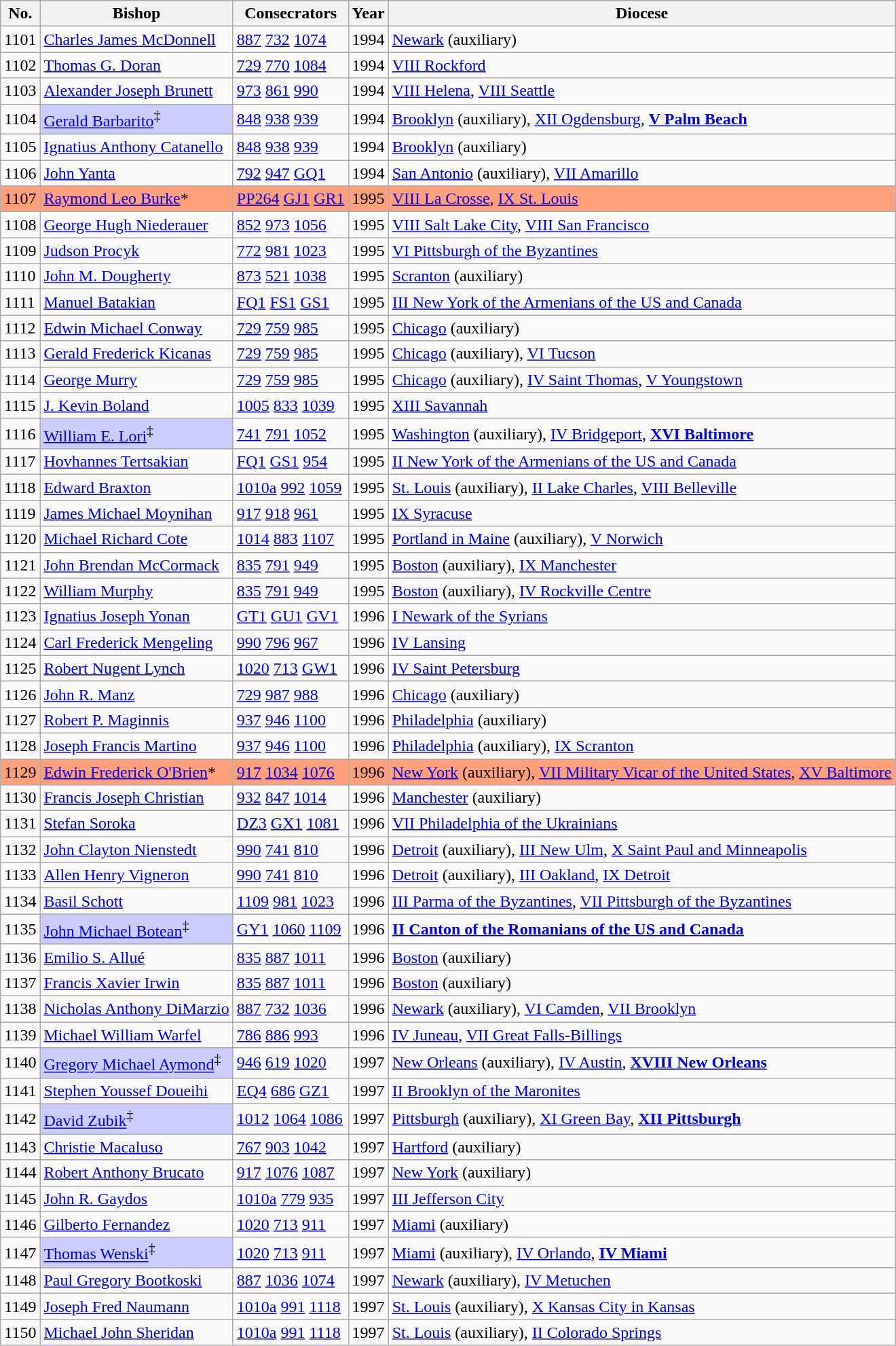<table class="wikitable">
<tr>
<th>No.</th>
<th>Bishop</th>
<th>Consecrators</th>
<th>Year</th>
<th>Diocese</th>
</tr>
<tr>
<td>1101</td>
<td><a href='#'>Charles James McDonnell</a></td>
<td><a href='#'>887</a> <a href='#'>732</a> <a href='#'>1074</a></td>
<td>1994</td>
<td><a href='#'>Newark</a> (auxiliary)</td>
</tr>
<tr>
<td>1102</td>
<td><a href='#'>Thomas G. Doran</a></td>
<td><a href='#'>729</a> <a href='#'>770</a> <a href='#'>1084</a></td>
<td>1994</td>
<td><a href='#'>VIII Rockford</a></td>
</tr>
<tr>
<td>1103</td>
<td><a href='#'>Alexander Joseph Brunett</a></td>
<td><a href='#'>973</a> <a href='#'>861</a> <a href='#'>990</a></td>
<td>1994</td>
<td><a href='#'>VIII Helena</a>, <a href='#'>VIII Seattle</a></td>
</tr>
<tr>
<td>1104</td>
<td bgcolor="ccccff"><a href='#'>Gerald Barbarito</a><sup>‡</sup></td>
<td><a href='#'>848</a> <a href='#'>938</a> <a href='#'>939</a></td>
<td>1994</td>
<td><a href='#'>Brooklyn</a> (auxiliary), <a href='#'>XII Ogdensburg</a>, <strong><a href='#'>V Palm Beach</a></strong></td>
</tr>
<tr>
<td>1105</td>
<td><a href='#'>Ignatius Anthony Catanello</a></td>
<td><a href='#'>848</a> <a href='#'>938</a> <a href='#'>939</a></td>
<td>1994</td>
<td><a href='#'>Brooklyn</a> (auxiliary)</td>
</tr>
<tr>
<td>1106</td>
<td><a href='#'>John Yanta</a></td>
<td><a href='#'>792</a> <a href='#'>947</a> <a href='#'>GQ1</a></td>
<td>1994</td>
<td><a href='#'>San Antonio</a> (auxiliary), <a href='#'>VII Amarillo</a></td>
</tr>
<tr bgcolor="#FFA07A">
<td>1107</td>
<td><a href='#'>Raymond Leo Burke</a>*</td>
<td><a href='#'>PP264</a> <a href='#'>GJ1</a> <a href='#'>GR1</a></td>
<td>1995</td>
<td><a href='#'>VIII La Crosse</a>, <a href='#'>IX St. Louis</a></td>
</tr>
<tr>
<td>1108</td>
<td><a href='#'>George Hugh Niederauer</a></td>
<td><a href='#'>852</a> <a href='#'>973</a> <a href='#'>1056</a></td>
<td>1995</td>
<td><a href='#'>VIII Salt Lake City</a>, <a href='#'>VIII San Francisco</a></td>
</tr>
<tr>
<td>1109</td>
<td><a href='#'>Judson Procyk</a></td>
<td><a href='#'>772</a> <a href='#'>981</a> <a href='#'>1023</a></td>
<td>1995</td>
<td><a href='#'>VI Pittsburgh of the Byzantines</a></td>
</tr>
<tr>
<td>1110</td>
<td><a href='#'>John M. Dougherty</a></td>
<td><a href='#'>873</a> <a href='#'>521</a> <a href='#'>1038</a></td>
<td>1995</td>
<td><a href='#'>Scranton</a> (auxiliary)</td>
</tr>
<tr>
<td>1111</td>
<td><a href='#'>Manuel Batakian</a></td>
<td><a href='#'>FQ1</a> <a href='#'>FS1</a> <a href='#'>GS1</a></td>
<td>1995</td>
<td><a href='#'>III New York of the Armenians of the US and Canada</a></td>
</tr>
<tr>
<td>1112</td>
<td><a href='#'>Edwin Michael Conway</a></td>
<td><a href='#'>729</a> <a href='#'>759</a> <a href='#'>985</a></td>
<td>1995</td>
<td><a href='#'>Chicago</a> (auxiliary)</td>
</tr>
<tr>
<td>1113</td>
<td><a href='#'>Gerald Frederick Kicanas</a></td>
<td><a href='#'>729</a> <a href='#'>759</a> <a href='#'>985</a></td>
<td>1995</td>
<td><a href='#'>Chicago</a> (auxiliary), <a href='#'>VI Tucson</a></td>
</tr>
<tr>
<td>1114</td>
<td><a href='#'>George Murry</a></td>
<td><a href='#'>729</a> <a href='#'>759</a> <a href='#'>985</a></td>
<td>1995</td>
<td><a href='#'>Chicago</a> (auxiliary), <a href='#'>IV Saint Thomas</a>, <a href='#'>V Youngstown</a></td>
</tr>
<tr>
<td>1115</td>
<td><a href='#'>J. Kevin Boland</a></td>
<td><a href='#'>1005</a> <a href='#'>833</a> <a href='#'>1039</a></td>
<td>1995</td>
<td><a href='#'>XIII Savannah</a></td>
</tr>
<tr>
<td>1116</td>
<td bgcolor="ccccff"><a href='#'>William E. Lori</a><sup>‡</sup></td>
<td><a href='#'>741</a> <a href='#'>791</a> <a href='#'>1052</a></td>
<td>1995</td>
<td><a href='#'>Washington</a> (auxiliary), <a href='#'>IV Bridgeport</a>, <strong><a href='#'>XVI Baltimore</a></strong></td>
</tr>
<tr>
<td>1117</td>
<td><a href='#'>Hovhannes Tertsakian</a></td>
<td><a href='#'>FQ1</a> <a href='#'>GS1</a> <a href='#'>954</a></td>
<td>1995</td>
<td><a href='#'>II New York of the Armenians of the US and Canada</a></td>
</tr>
<tr>
<td>1118</td>
<td><a href='#'>Edward Braxton</a></td>
<td><a href='#'>1010a</a> <a href='#'>992</a> <a href='#'>1059</a></td>
<td>1995</td>
<td><a href='#'>St. Louis</a> (auxiliary), <a href='#'>II Lake Charles</a>, <a href='#'>VIII Belleville</a></td>
</tr>
<tr>
<td>1119</td>
<td><a href='#'>James Michael Moynihan</a></td>
<td><a href='#'>917</a> <a href='#'>918</a> <a href='#'>961</a></td>
<td>1995</td>
<td><a href='#'>IX Syracuse</a></td>
</tr>
<tr>
<td>1120</td>
<td><a href='#'>Michael Richard Cote</a></td>
<td><a href='#'>1014</a> <a href='#'>883</a> <a href='#'>1107</a></td>
<td>1995</td>
<td><a href='#'>Portland in Maine</a> (auxiliary), <a href='#'>V Norwich</a></td>
</tr>
<tr>
<td>1121</td>
<td><a href='#'>John Brendan McCormack</a></td>
<td><a href='#'>835</a> <a href='#'>791</a> <a href='#'>949</a></td>
<td>1995</td>
<td><a href='#'>Boston</a> (auxiliary), <a href='#'>IX Manchester</a></td>
</tr>
<tr>
<td>1122</td>
<td><a href='#'>William Murphy</a></td>
<td><a href='#'>835</a> <a href='#'>791</a> <a href='#'>949</a></td>
<td>1995</td>
<td><a href='#'>Boston</a> (auxiliary), <a href='#'>IV Rockville Centre</a></td>
</tr>
<tr>
<td>1123</td>
<td><a href='#'>Ignatius Joseph Yonan</a></td>
<td><a href='#'>GT1</a> <a href='#'>GU1</a> <a href='#'>GV1</a></td>
<td>1996</td>
<td><a href='#'>I Newark of the Syrians</a></td>
</tr>
<tr>
<td>1124</td>
<td><a href='#'>Carl Frederick Mengeling</a></td>
<td><a href='#'>990</a> <a href='#'>796</a> <a href='#'>967</a></td>
<td>1996</td>
<td><a href='#'>IV Lansing</a></td>
</tr>
<tr>
<td>1125</td>
<td><a href='#'>Robert Nugent Lynch</a></td>
<td><a href='#'>1020</a> <a href='#'>713</a> <a href='#'>GW1</a></td>
<td>1996</td>
<td><a href='#'>IV Saint Petersburg</a></td>
</tr>
<tr>
<td>1126</td>
<td><a href='#'>John R. Manz</a></td>
<td><a href='#'>729</a> <a href='#'>987</a> <a href='#'>988</a></td>
<td>1996</td>
<td><a href='#'>Chicago</a> (auxiliary)</td>
</tr>
<tr>
<td>1127</td>
<td><a href='#'>Robert P. Maginnis</a></td>
<td><a href='#'>937</a> <a href='#'>946</a> <a href='#'>1100</a></td>
<td>1996</td>
<td><a href='#'>Philadelphia</a> (auxiliary)</td>
</tr>
<tr>
<td>1128</td>
<td><a href='#'>Joseph Francis Martino</a></td>
<td><a href='#'>937</a> <a href='#'>946</a> <a href='#'>1100</a></td>
<td>1996</td>
<td><a href='#'>Philadelphia</a> (auxiliary), <a href='#'>IX Scranton</a></td>
</tr>
<tr bgcolor="#FFA07A">
<td>1129</td>
<td><a href='#'>Edwin Frederick O'Brien</a>*</td>
<td><a href='#'>917</a> <a href='#'>1034</a> <a href='#'>1076</a></td>
<td>1996</td>
<td><a href='#'>New York</a> (auxiliary), <a href='#'>VII Military Vicar of the United States</a>, <a href='#'>XV Baltimore</a></td>
</tr>
<tr>
<td>1130</td>
<td><a href='#'>Francis Joseph Christian</a></td>
<td><a href='#'>932</a> <a href='#'>847</a> <a href='#'>1014</a></td>
<td>1996</td>
<td><a href='#'>Manchester</a> (auxiliary)</td>
</tr>
<tr>
<td>1131</td>
<td><a href='#'>Stefan Soroka</a></td>
<td><a href='#'>DZ3</a> <a href='#'>GX1</a> <a href='#'>1081</a></td>
<td>1996</td>
<td><a href='#'>VII Philadelphia of the Ukrainians</a></td>
</tr>
<tr>
<td>1132</td>
<td><a href='#'>John Clayton Nienstedt</a></td>
<td><a href='#'>990</a> <a href='#'>741</a> <a href='#'>810</a></td>
<td>1996</td>
<td><a href='#'>Detroit</a> (auxiliary), <a href='#'>III New Ulm</a>, <a href='#'>X Saint Paul and Minneapolis</a></td>
</tr>
<tr>
<td>1133</td>
<td><a href='#'>Allen Henry Vigneron</a></td>
<td><a href='#'>990</a> <a href='#'>741</a> <a href='#'>810</a></td>
<td>1996</td>
<td><a href='#'>Detroit</a> (auxiliary), <a href='#'>III Oakland</a>, <a href='#'>IX Detroit</a></td>
</tr>
<tr>
<td>1134</td>
<td><a href='#'>Basil Schott</a></td>
<td><a href='#'>1109</a> <a href='#'>981</a> <a href='#'>1023</a></td>
<td>1996</td>
<td><a href='#'>III Parma of the Byzantines</a>, <a href='#'>VII Pittsburgh of the Byzantines</a></td>
</tr>
<tr>
<td>1135</td>
<td bgcolor="ccccff"><a href='#'>John Michael Botean</a><sup>‡</sup></td>
<td><a href='#'>GY1</a> <a href='#'>1060</a> <a href='#'>1109</a></td>
<td>1996</td>
<td><strong><a href='#'>II Canton of the Romanians of the US and Canada</a></strong></td>
</tr>
<tr>
<td>1136</td>
<td><a href='#'>Emilio S. Allué</a></td>
<td><a href='#'>835</a> <a href='#'>887</a> <a href='#'>1011</a></td>
<td>1996</td>
<td><a href='#'>Boston</a> (auxiliary)</td>
</tr>
<tr>
<td>1137</td>
<td><a href='#'>Francis Xavier Irwin</a></td>
<td><a href='#'>835</a> <a href='#'>887</a> <a href='#'>1011</a></td>
<td>1996</td>
<td><a href='#'>Boston</a> (auxiliary)</td>
</tr>
<tr>
<td>1138</td>
<td><a href='#'>Nicholas Anthony DiMarzio</a></td>
<td><a href='#'>887</a> <a href='#'>732</a> <a href='#'>1036</a></td>
<td>1996</td>
<td><a href='#'>Newark</a> (auxiliary), <a href='#'>VI Camden</a>, <a href='#'>VII Brooklyn</a></td>
</tr>
<tr>
<td>1139</td>
<td><a href='#'>Michael William Warfel</a></td>
<td><a href='#'>786</a> <a href='#'>886</a> <a href='#'>993</a></td>
<td>1996</td>
<td><a href='#'>IV Juneau</a>, <a href='#'>VII Great Falls-Billings</a></td>
</tr>
<tr>
<td>1140</td>
<td bgcolor="ccccff"><a href='#'>Gregory Michael Aymond</a><sup>‡</sup></td>
<td><a href='#'>946</a> <a href='#'>619</a> <a href='#'>1020</a></td>
<td>1997</td>
<td><a href='#'>New Orleans</a> (auxiliary), <a href='#'>IV Austin</a>, <strong><a href='#'>XVIII New Orleans</a></strong></td>
</tr>
<tr>
<td>1141</td>
<td><a href='#'>Stephen Youssef Doueihi</a></td>
<td><a href='#'>EQ4</a> <a href='#'>686</a> <a href='#'>GZ1</a></td>
<td>1997</td>
<td><a href='#'>II Brooklyn of the Maronites</a></td>
</tr>
<tr>
<td>1142</td>
<td bgcolor="ccccff"><a href='#'>David Zubik</a><sup>‡</sup></td>
<td><a href='#'>1012</a> <a href='#'>1064</a> <a href='#'>1086</a></td>
<td>1997</td>
<td><a href='#'>Pittsburgh</a> (auxiliary), <a href='#'>XI Green Bay</a>, <strong><a href='#'>XII Pittsburgh</a></strong></td>
</tr>
<tr>
<td>1143</td>
<td><a href='#'>Christie Macaluso</a></td>
<td><a href='#'>767</a> <a href='#'>903</a> <a href='#'>1042</a></td>
<td>1997</td>
<td><a href='#'>Hartford</a> (auxiliary)</td>
</tr>
<tr>
<td>1144</td>
<td><a href='#'>Robert Anthony Brucato</a></td>
<td><a href='#'>917</a> <a href='#'>1076</a> <a href='#'>1087</a></td>
<td>1997</td>
<td><a href='#'>New York</a> (auxiliary)</td>
</tr>
<tr>
<td>1145</td>
<td><a href='#'>John R. Gaydos</a></td>
<td><a href='#'>1010a</a> <a href='#'>779</a> <a href='#'>935</a></td>
<td>1997</td>
<td><a href='#'>III Jefferson City</a></td>
</tr>
<tr>
<td>1146</td>
<td><a href='#'>Gilberto Fernandez</a></td>
<td><a href='#'>1020</a> <a href='#'>713</a> <a href='#'>911</a></td>
<td>1997</td>
<td><a href='#'>Miami</a> (auxiliary)</td>
</tr>
<tr>
<td>1147</td>
<td bgcolor="ccccff"><a href='#'>Thomas Wenski</a><sup>‡</sup></td>
<td><a href='#'>1020</a> <a href='#'>713</a> <a href='#'>911</a></td>
<td>1997</td>
<td><a href='#'>Miami</a> (auxiliary), <a href='#'>IV Orlando</a>, <strong><a href='#'>IV Miami</a></strong></td>
</tr>
<tr>
<td>1148</td>
<td><a href='#'>Paul Gregory Bootkoski</a></td>
<td><a href='#'>887</a> <a href='#'>1036</a> <a href='#'>1074</a></td>
<td>1997</td>
<td><a href='#'>Newark</a> (auxiliary), <a href='#'>IV Metuchen</a></td>
</tr>
<tr>
<td>1149</td>
<td><a href='#'>Joseph Fred Naumann</a></td>
<td><a href='#'>1010a</a> <a href='#'>991</a> <a href='#'>1118</a></td>
<td>1997</td>
<td><a href='#'>St. Louis</a> (auxiliary), <a href='#'>X Kansas City in Kansas</a></td>
</tr>
<tr>
<td>1150</td>
<td><a href='#'>Michael John Sheridan</a></td>
<td><a href='#'>1010a</a> <a href='#'>991</a> <a href='#'>1118</a></td>
<td>1997</td>
<td><a href='#'>St. Louis</a> (auxiliary), <a href='#'>II Colorado Springs</a></td>
</tr>
</table>
